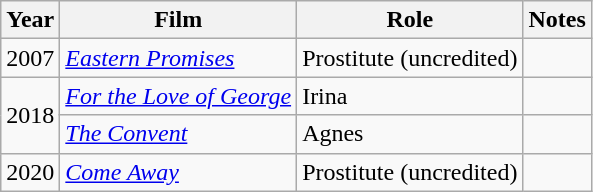<table class="wikitable">
<tr>
<th>Year</th>
<th>Film</th>
<th>Role</th>
<th>Notes</th>
</tr>
<tr>
<td>2007</td>
<td><em><a href='#'>Eastern Promises</a></em></td>
<td>Prostitute (uncredited)</td>
<td></td>
</tr>
<tr>
<td rowspan="2">2018</td>
<td><em><a href='#'>For the Love of George</a></em></td>
<td>Irina</td>
<td></td>
</tr>
<tr>
<td><em><a href='#'>The Convent</a></em></td>
<td>Agnes</td>
<td></td>
</tr>
<tr>
<td>2020</td>
<td><em><a href='#'>Come Away</a></em></td>
<td>Prostitute (uncredited)</td>
<td></td>
</tr>
</table>
